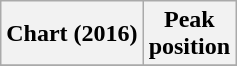<table class="wikitable plainrowheaders sortable" style="text-align:center">
<tr>
<th>Chart (2016)</th>
<th>Peak<br>position</th>
</tr>
<tr>
</tr>
</table>
